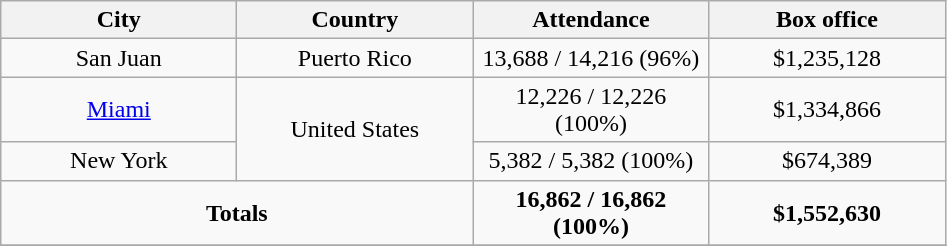<table class="wikitable" style="text-align:center;">
<tr>
<th rowspan="" width="150">City</th>
<th rowspan="" width="150">Country</th>
<th colspan="" width="150">Attendance</th>
<th colspan="" width="150">Box office</th>
</tr>
<tr>
<td>San Juan</td>
<td>Puerto Rico</td>
<td>13,688 / 14,216 (96%)</td>
<td>$1,235,128</td>
</tr>
<tr>
<td><a href='#'>Miami</a></td>
<td rowspan="2">United States</td>
<td>12,226 / 12,226 (100%)</td>
<td>$1,334,866</td>
</tr>
<tr>
<td>New York</td>
<td>5,382 / 5,382 (100%)</td>
<td>$674,389</td>
</tr>
<tr>
<td colspan="2"><strong>Totals</strong></td>
<td colspan=""><strong>16,862 / 16,862 (100%)</strong></td>
<td colspan=""><strong>$1,552,630</strong></td>
</tr>
<tr>
</tr>
</table>
